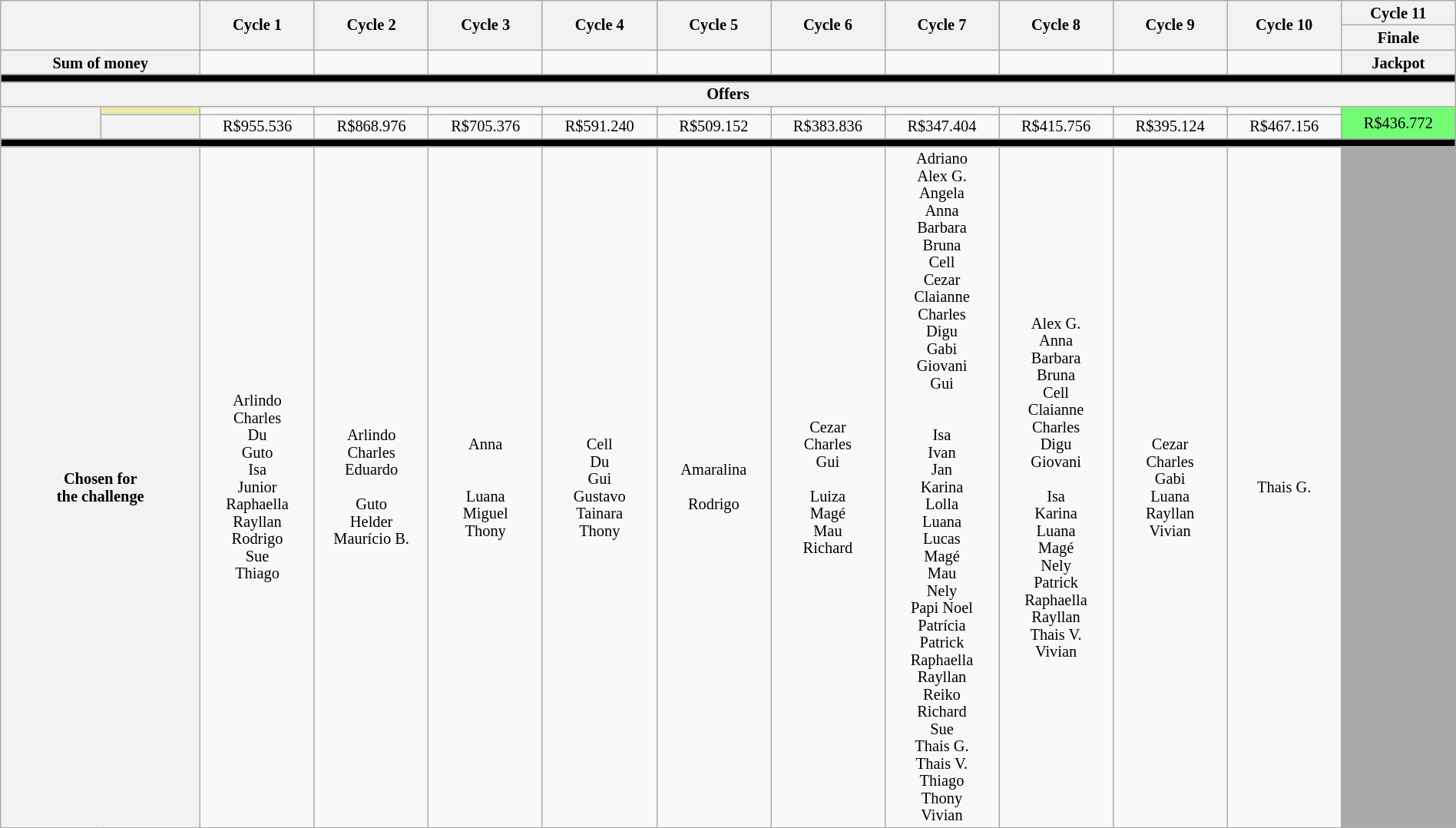<table class="wikitable" style="text-align:center; font-size:85%; width:100%; line-height:15px;">
<tr>
<th rowspan=2 colspan=2 style="width:10.5%"></th>
<th rowspan=2 style="width:06.0%">Cycle 1</th>
<th rowspan=2 style="width:06.0%">Cycle 2</th>
<th rowspan=2 style="width:06.0%">Cycle 3</th>
<th rowspan=2 style="width:06.0%">Cycle 4</th>
<th rowspan=2 style="width:06.0%">Cycle 5</th>
<th rowspan=2 style="width:06.0%">Cycle 6</th>
<th rowspan=2 style="width:06.0%">Cycle 7</th>
<th rowspan=2 style="width:06.0%">Cycle 8</th>
<th rowspan=2 style="width:06.0%">Cycle 9</th>
<th rowspan=2 style="width:06.0%">Cycle 10</th>
<th rowspan=1 style="width:06.0%">Cycle 11</th>
</tr>
<tr>
<th style="width:06.0%">Finale</th>
</tr>
<tr>
<th colspan=2>Sum of money</th>
<td></td>
<td></td>
<td></td>
<td></td>
<td></td>
<td></td>
<td></td>
<td></td>
<td></td>
<td></td>
<th>Jackpot</th>
</tr>
<tr>
<td bgcolor=000000 colspan=13></td>
</tr>
<tr>
<th colspan=13>Offers</th>
</tr>
<tr>
<th rowspan=2></th>
<td bgcolor=EEE8AA></td>
<td></td>
<td></td>
<td></td>
<td></td>
<td></td>
<td></td>
<td></td>
<td></td>
<td></td>
<td></td>
<td bgcolor=73FB76 rowspan=2>R$436.772</td>
</tr>
<tr>
<th></th>
<td>R$955.536</td>
<td>R$868.976</td>
<td>R$705.376</td>
<td>R$591.240</td>
<td>R$509.152</td>
<td>R$383.836</td>
<td>R$347.404</td>
<td>R$415.756</td>
<td>R$395.124</td>
<td>R$467.156</td>
</tr>
<tr>
<td bgcolor=000000 colspan=13></td>
</tr>
<tr>
<th colspan=2>Chosen for<br>the challenge</th>
<td>Arlindo<br>Charles<br>Du<br>Guto<br>Isa<br>Junior<br>Raphaella<br>Rayllan<br>Rodrigo<br>Sue<br>Thiago</td>
<td>Arlindo<br>Charles<br>Eduardo<br><br>Guto<br>Helder<br>Maurício B.</td>
<td>Anna<br><br><br>Luana<br>Miguel<br>Thony</td>
<td>Cell<br>Du<br>Gui<br>Gustavo<br>Tainara<br>Thony</td>
<td>Amaralina<br><br>Rodrigo</td>
<td>Cezar<br>Charles<br>Gui<br><br>Luiza<br>Magé<br>Mau<br>Richard</td>
<td>Adriano<br>Alex G.<br>Angela<br>Anna<br>Barbara<br>Bruna<br>Cell<br>Cezar<br>Claianne<br>Charles<br>Digu<br>Gabi<br>Giovani<br>Gui<br><br><br>Isa<br>Ivan<br>Jan<br>Karina<br>Lolla<br>Luana<br>Lucas<br>Magé<br>Mau<br>Nely<br>Papi Noel<br>Patrícia<br>Patrick<br>Raphaella<br>Rayllan<br>Reiko<br>Richard<br>Sue<br>Thais G.<br>Thais V.<br>Thiago<br>Thony<br>Vivian</td>
<td>Alex G.<br>Anna<br>Barbara<br>Bruna<br>Cell<br>Claianne<br>Charles<br>Digu<br>Giovani<br><br>Isa<br>Karina<br>Luana<br>Magé<br>Nely<br>Patrick<br>Raphaella<br>Rayllan<br>Thais V.<br>Vivian</td>
<td>Cezar<br>Charles<br>Gabi<br>Luana<br>Rayllan<br>Vivian</td>
<td>Thais G.</td>
<td bgcolor=A9A9A9></td>
</tr>
</table>
